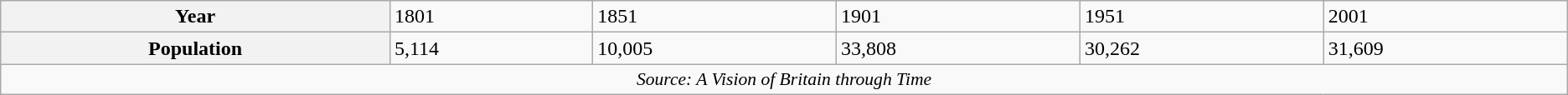<table class="wikitable" style="clear:both;">
<tr>
<th>Year</th>
<td>1801</td>
<td>1851</td>
<td>1901</td>
<td>1951</td>
<td>2001</td>
</tr>
<tr>
<th>Population</th>
<td>5,114</td>
<td>10,005</td>
<td>33,808</td>
<td>30,262</td>
<td>31,609</td>
</tr>
<tr>
<td colspan="14" style="text-align:center;font-size:90%;width: 100em"><em>Source: A Vision of Britain through Time</em></td>
</tr>
</table>
